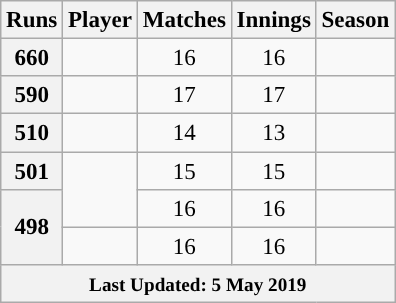<table class="wikitable sortable" style="text-align:left;font-size:96%;">
<tr>
<th>Runs</th>
<th>Player</th>
<th>Matches</th>
<th>Innings</th>
<th>Season</th>
</tr>
<tr>
<th scope=row style=text-align:center;>660</th>
<td></td>
<td align=center>16</td>
<td align=center>16</td>
<td></td>
</tr>
<tr>
<th scope=row style=text-align:center;>590</th>
<td></td>
<td align=center>17</td>
<td align=center>17</td>
<td></td>
</tr>
<tr>
<th scope=row style=text-align:center;>510</th>
<td></td>
<td align=center>14</td>
<td align=center>13</td>
<td></td>
</tr>
<tr>
<th scope=row style=text-align:center;>501</th>
<td rowspan=2></td>
<td align=center>15</td>
<td align=center>15</td>
<td></td>
</tr>
<tr>
<th scope=row style=text-align:center; rowspan=2>498</th>
<td align=center>16</td>
<td align=center>16</td>
<td></td>
</tr>
<tr>
<td></td>
<td align=center>16</td>
<td align=center>16</td>
<td></td>
</tr>
<tr class=sortbottom>
<th colspan=6><small>Last Updated: 5 May 2019</small></th>
</tr>
</table>
